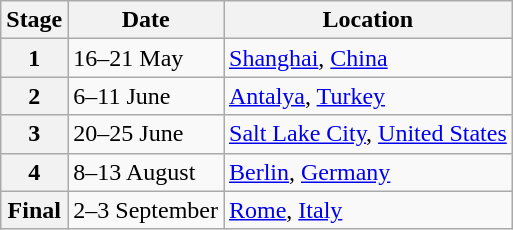<table class="wikitable">
<tr>
<th>Stage</th>
<th>Date</th>
<th>Location</th>
</tr>
<tr>
<th>1</th>
<td>16–21 May</td>
<td> <a href='#'>Shanghai</a>, <a href='#'>China</a></td>
</tr>
<tr>
<th>2</th>
<td>6–11 June</td>
<td> <a href='#'>Antalya</a>, <a href='#'>Turkey</a></td>
</tr>
<tr>
<th>3</th>
<td>20–25 June</td>
<td> <a href='#'>Salt Lake City</a>, <a href='#'>United States</a></td>
</tr>
<tr>
<th>4</th>
<td>8–13 August</td>
<td> <a href='#'>Berlin</a>, <a href='#'>Germany</a></td>
</tr>
<tr>
<th>Final</th>
<td>2–3 September</td>
<td> <a href='#'>Rome</a>, <a href='#'>Italy</a></td>
</tr>
</table>
